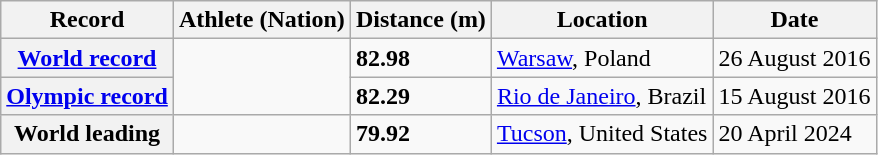<table class="wikitable">
<tr>
<th>Record</th>
<th>Athlete (Nation)</th>
<th>Distance (m)</th>
<th>Location</th>
<th>Date</th>
</tr>
<tr>
<th><a href='#'>World record</a></th>
<td rowspan="2"></td>
<td><strong>82.98</strong></td>
<td><a href='#'>Warsaw</a>, Poland</td>
<td>26 August 2016</td>
</tr>
<tr>
<th><a href='#'>Olympic record</a></th>
<td><strong>82.29</strong></td>
<td><a href='#'>Rio de Janeiro</a>, Brazil</td>
<td>15 August 2016</td>
</tr>
<tr>
<th>World leading</th>
<td></td>
<td><strong>79.92</strong></td>
<td><a href='#'>Tucson</a>, United States</td>
<td>20 April 2024</td>
</tr>
</table>
